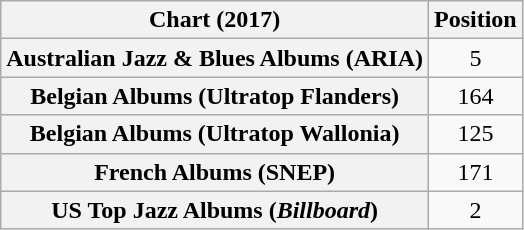<table class="wikitable sortable plainrowheaders" style="text-align:center">
<tr>
<th scope="col">Chart (2017)</th>
<th scope="col">Position</th>
</tr>
<tr>
<th scope="row">Australian Jazz & Blues Albums (ARIA)</th>
<td>5</td>
</tr>
<tr>
<th scope="row">Belgian Albums (Ultratop Flanders)</th>
<td>164</td>
</tr>
<tr>
<th scope="row">Belgian Albums (Ultratop Wallonia)</th>
<td>125</td>
</tr>
<tr>
<th scope="row">French Albums (SNEP)</th>
<td>171</td>
</tr>
<tr>
<th scope="row">US Top Jazz Albums (<em>Billboard</em>)</th>
<td>2</td>
</tr>
</table>
